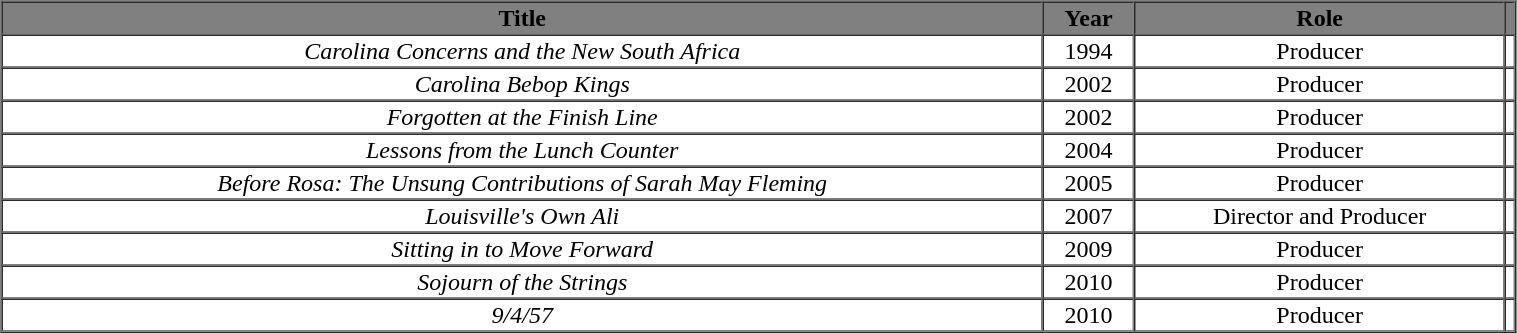<table cellpadding="1" border="1" cellspacing="0" style="width:80%;">
<tr>
<th bgcolor=gray><span>Title</span></th>
<th bgcolor=gray><span>Year</span></th>
<th bgcolor=gray><span>Role</span></th>
<th bgcolor=gray><span></span></th>
</tr>
<tr style="text-align:center;">
<td><em>Carolina Concerns and the New South Africa</em></td>
<td>1994</td>
<td>Producer</td>
<td></td>
</tr>
<tr style="text-align:center;">
<td><em>Carolina Bebop Kings</em></td>
<td>2002</td>
<td>Producer</td>
<td></td>
</tr>
<tr style="text-align:center;">
<td><em>Forgotten at the Finish Line</em></td>
<td>2002</td>
<td>Producer</td>
<td></td>
</tr>
<tr style="text-align:center;">
<td><em>Lessons from the Lunch Counter</em></td>
<td>2004</td>
<td>Producer</td>
<td></td>
</tr>
<tr style="text-align:center;">
<td><em>Before Rosa: The Unsung Contributions of Sarah May Fleming</em></td>
<td>2005</td>
<td>Producer</td>
<td></td>
</tr>
<tr style="text-align:center;">
<td><em>Louisville's Own Ali</em></td>
<td>2007</td>
<td>Director and Producer</td>
<td></td>
</tr>
<tr style="text-align:center;">
<td><em>Sitting in to Move Forward</em></td>
<td>2009</td>
<td>Producer</td>
<td></td>
</tr>
<tr style="text-align:center;">
<td><em>Sojourn of the Strings</em></td>
<td>2010</td>
<td>Producer</td>
<td></td>
</tr>
<tr style="text-align:center;">
<td><em>9/4/57</em></td>
<td>2010</td>
<td>Producer</td>
<td></td>
</tr>
<tr style="text-align:center;">
</tr>
</table>
